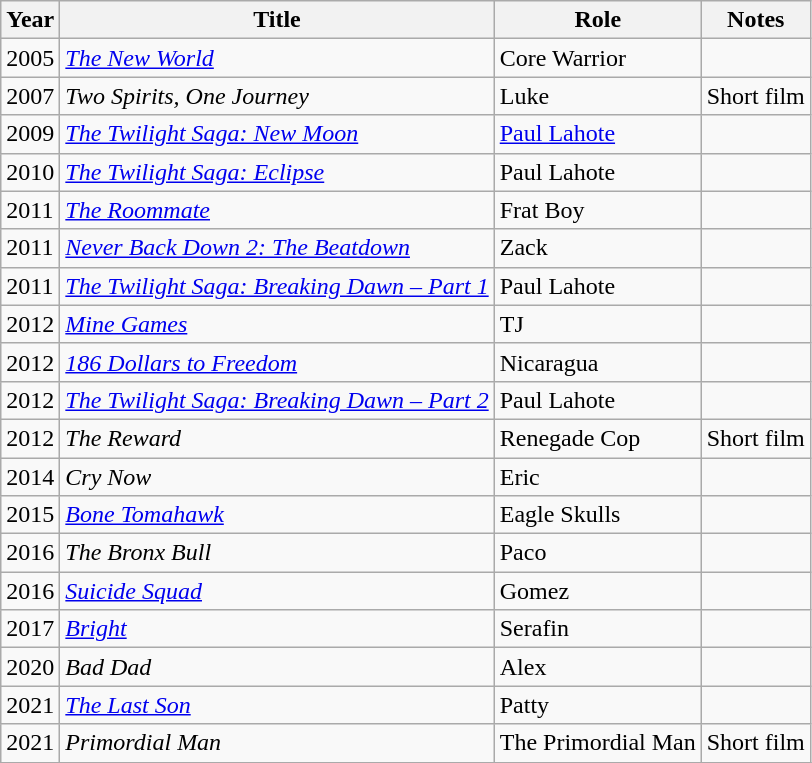<table class="wikitable sortable">
<tr>
<th>Year</th>
<th>Title</th>
<th>Role</th>
<th class=unsortable>Notes</th>
</tr>
<tr>
<td>2005</td>
<td><em><a href='#'>The New World</a></em></td>
<td>Core Warrior</td>
<td></td>
</tr>
<tr>
<td>2007</td>
<td><em>Two Spirits, One Journey</em></td>
<td>Luke</td>
<td>Short film</td>
</tr>
<tr>
<td>2009</td>
<td><em><a href='#'>The Twilight Saga: New Moon</a></em></td>
<td><a href='#'>Paul Lahote</a></td>
<td></td>
</tr>
<tr>
<td>2010</td>
<td><em><a href='#'>The Twilight Saga: Eclipse</a></em></td>
<td>Paul Lahote</td>
<td></td>
</tr>
<tr>
<td>2011</td>
<td><em><a href='#'>The Roommate</a></em></td>
<td>Frat Boy</td>
<td></td>
</tr>
<tr>
<td>2011</td>
<td><em><a href='#'>Never Back Down 2: The Beatdown</a></em></td>
<td>Zack</td>
<td></td>
</tr>
<tr>
<td>2011</td>
<td><em><a href='#'>The Twilight Saga: Breaking Dawn – Part 1</a></em></td>
<td>Paul Lahote</td>
<td></td>
</tr>
<tr>
<td>2012</td>
<td><em><a href='#'>Mine Games</a></em></td>
<td>TJ</td>
<td></td>
</tr>
<tr>
<td>2012</td>
<td><em><a href='#'>186 Dollars to Freedom</a></em></td>
<td>Nicaragua</td>
<td></td>
</tr>
<tr>
<td>2012</td>
<td><em><a href='#'>The Twilight Saga: Breaking Dawn – Part 2</a></em></td>
<td>Paul Lahote</td>
<td></td>
</tr>
<tr>
<td>2012</td>
<td><em>The Reward</em></td>
<td>Renegade Cop</td>
<td>Short film</td>
</tr>
<tr>
<td>2014</td>
<td><em>Cry Now</em></td>
<td>Eric</td>
<td></td>
</tr>
<tr>
<td>2015</td>
<td><em><a href='#'>Bone Tomahawk</a></em></td>
<td>Eagle Skulls</td>
<td></td>
</tr>
<tr>
<td>2016</td>
<td><em>The Bronx Bull</em></td>
<td>Paco</td>
<td></td>
</tr>
<tr>
<td>2016</td>
<td><em><a href='#'>Suicide Squad</a></em></td>
<td>Gomez</td>
<td></td>
</tr>
<tr>
<td>2017</td>
<td><em><a href='#'>Bright</a></em></td>
<td>Serafin</td>
<td></td>
</tr>
<tr>
<td>2020</td>
<td><em>Bad Dad</em></td>
<td>Alex</td>
<td></td>
</tr>
<tr>
<td>2021</td>
<td><em><a href='#'>The Last Son</a></em></td>
<td>Patty</td>
<td></td>
</tr>
<tr>
<td>2021</td>
<td><em>Primordial Man</em></td>
<td>The Primordial Man</td>
<td>Short film</td>
</tr>
<tr>
</tr>
</table>
